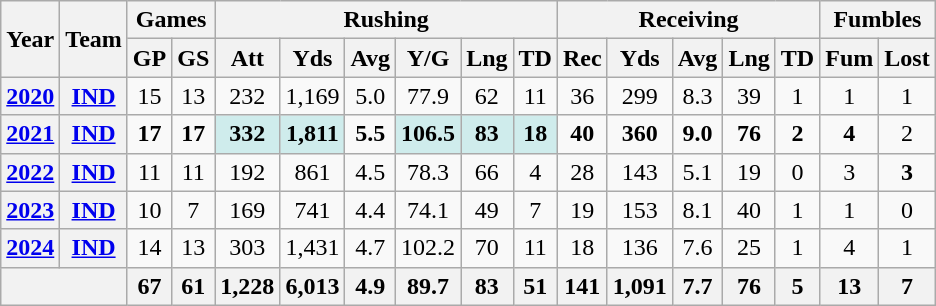<table class=wikitable style="text-align:center;">
<tr>
<th rowspan="2">Year</th>
<th rowspan="2">Team</th>
<th colspan="2">Games</th>
<th colspan="6">Rushing</th>
<th colspan="5">Receiving</th>
<th colspan="2">Fumbles</th>
</tr>
<tr>
<th>GP</th>
<th>GS</th>
<th>Att</th>
<th>Yds</th>
<th>Avg</th>
<th>Y/G</th>
<th>Lng</th>
<th>TD</th>
<th>Rec</th>
<th>Yds</th>
<th>Avg</th>
<th>Lng</th>
<th>TD</th>
<th>Fum</th>
<th>Lost</th>
</tr>
<tr>
<th><a href='#'>2020</a></th>
<th><a href='#'>IND</a></th>
<td>15</td>
<td>13</td>
<td>232</td>
<td>1,169</td>
<td>5.0</td>
<td>77.9</td>
<td>62</td>
<td>11</td>
<td>36</td>
<td>299</td>
<td>8.3</td>
<td>39</td>
<td>1</td>
<td>1</td>
<td>1</td>
</tr>
<tr>
<th><a href='#'>2021</a></th>
<th><a href='#'>IND</a></th>
<td><strong>17</strong></td>
<td><strong>17</strong></td>
<td style="background:#cfecec;"><strong>332</strong></td>
<td style="background:#cfecec;"><strong>1,811</strong></td>
<td><strong>5.5</strong></td>
<td style="background:#cfecec;"><strong>106.5</strong></td>
<td style="background:#cfecec;"><strong>83</strong></td>
<td style="background:#cfecec;"><strong>18</strong></td>
<td><strong>40</strong></td>
<td><strong>360</strong></td>
<td><strong>9.0</strong></td>
<td><strong>76</strong></td>
<td><strong>2</strong></td>
<td><strong>4</strong></td>
<td>2</td>
</tr>
<tr>
<th><a href='#'>2022</a></th>
<th><a href='#'>IND</a></th>
<td>11</td>
<td>11</td>
<td>192</td>
<td>861</td>
<td>4.5</td>
<td>78.3</td>
<td>66</td>
<td>4</td>
<td>28</td>
<td>143</td>
<td>5.1</td>
<td>19</td>
<td>0</td>
<td>3</td>
<td><strong>3</strong></td>
</tr>
<tr>
<th><a href='#'>2023</a></th>
<th><a href='#'>IND</a></th>
<td>10</td>
<td>7</td>
<td>169</td>
<td>741</td>
<td>4.4</td>
<td>74.1</td>
<td>49</td>
<td>7</td>
<td>19</td>
<td>153</td>
<td>8.1</td>
<td>40</td>
<td>1</td>
<td>1</td>
<td>0</td>
</tr>
<tr>
<th><a href='#'>2024</a></th>
<th><a href='#'>IND</a></th>
<td>14</td>
<td>13</td>
<td>303</td>
<td>1,431</td>
<td>4.7</td>
<td>102.2</td>
<td>70</td>
<td>11</td>
<td>18</td>
<td>136</td>
<td>7.6</td>
<td>25</td>
<td>1</td>
<td>4</td>
<td>1</td>
</tr>
<tr>
<th colspan="2"></th>
<th>67</th>
<th>61</th>
<th>1,228</th>
<th>6,013</th>
<th>4.9</th>
<th>89.7</th>
<th>83</th>
<th>51</th>
<th>141</th>
<th>1,091</th>
<th>7.7</th>
<th>76</th>
<th>5</th>
<th>13</th>
<th>7</th>
</tr>
</table>
